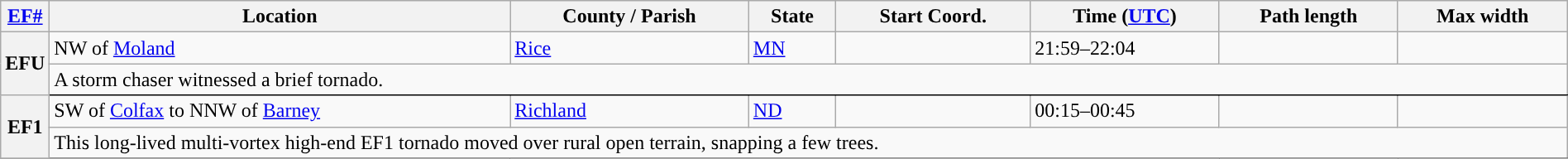<table class="wikitable sortable" style="width:100%;">
<tr>
<th scope="col" width="2%" align="center"><a href='#'>EF#</a></th>
<th scope="col" align="center" class="unsortable">Location</th>
<th scope="col" align="center" class="unsortable">County / Parish</th>
<th scope="col" align="center">State</th>
<th scope="col" align="center">Start Coord.</th>
<th scope="col" align="center">Time (<a href='#'>UTC</a>)</th>
<th scope="col" align="center">Path length</th>
<th scope="col" align="center">Max width</th>
</tr>
<tr>
<th scope="row" rowspan="2" style="background-color:#">EFU</th>
<td>NW of <a href='#'>Moland</a></td>
<td><a href='#'>Rice</a></td>
<td><a href='#'>MN</a></td>
<td></td>
<td>21:59–22:04</td>
<td></td>
<td></td>
</tr>
<tr class="expand-child">
<td colspan="8" style=" border-bottom: 1px solid black;">A storm chaser witnessed a brief tornado.</td>
</tr>
<tr>
<th scope="row" rowspan="2" style="background-color:#">EF1</th>
<td>SW of <a href='#'>Colfax</a> to NNW of <a href='#'>Barney</a></td>
<td><a href='#'>Richland</a></td>
<td><a href='#'>ND</a></td>
<td></td>
<td>00:15–00:45</td>
<td></td>
<td></td>
</tr>
<tr class="expand-child">
<td colspan="8" style=" border-bottom: 1px solid black;">This long-lived multi-vortex high-end EF1 tornado moved over rural open terrain, snapping a few trees.</td>
</tr>
<tr>
</tr>
</table>
